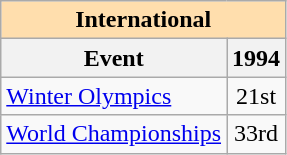<table class="wikitable" style="text-align:center">
<tr>
<th style="background-color: #ffdead; " colspan=2 align=center>International</th>
</tr>
<tr>
<th>Event</th>
<th>1994</th>
</tr>
<tr>
<td align=left><a href='#'>Winter Olympics</a></td>
<td>21st</td>
</tr>
<tr>
<td align=left><a href='#'>World Championships</a></td>
<td>33rd</td>
</tr>
</table>
